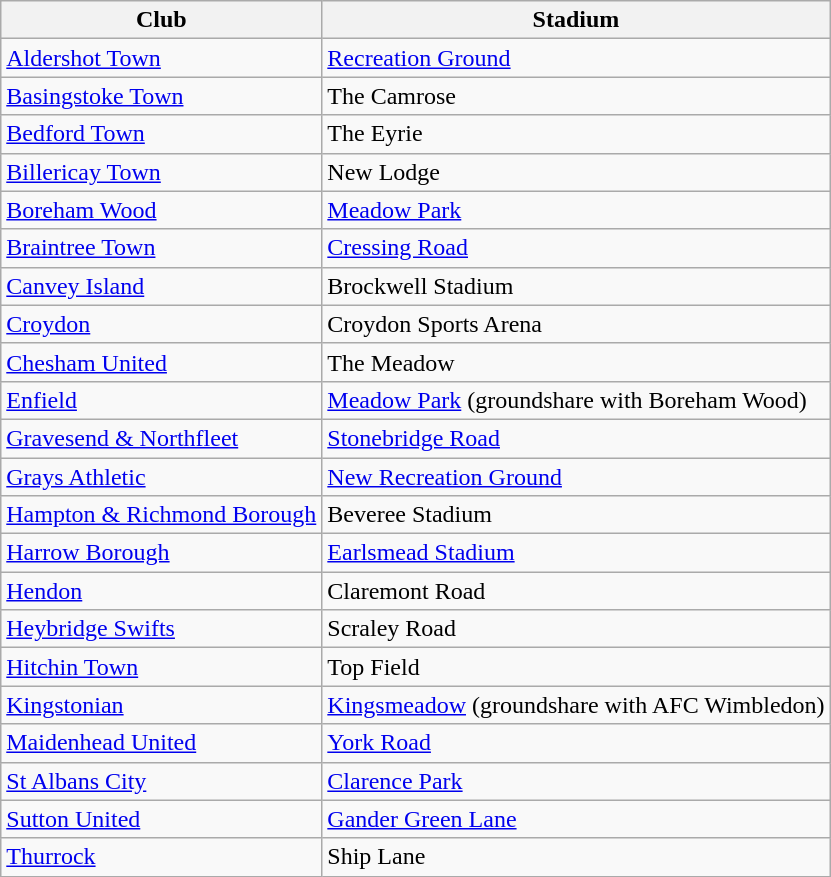<table class="wikitable sortable">
<tr>
<th>Club</th>
<th>Stadium</th>
</tr>
<tr>
<td><a href='#'>Aldershot Town</a></td>
<td><a href='#'>Recreation Ground</a></td>
</tr>
<tr>
<td><a href='#'>Basingstoke Town</a></td>
<td>The Camrose</td>
</tr>
<tr>
<td><a href='#'>Bedford Town</a></td>
<td>The Eyrie</td>
</tr>
<tr>
<td><a href='#'>Billericay Town</a></td>
<td>New Lodge</td>
</tr>
<tr>
<td><a href='#'>Boreham Wood</a></td>
<td><a href='#'>Meadow Park</a></td>
</tr>
<tr>
<td><a href='#'>Braintree Town</a></td>
<td><a href='#'>Cressing Road</a></td>
</tr>
<tr>
<td><a href='#'>Canvey Island</a></td>
<td>Brockwell Stadium</td>
</tr>
<tr>
<td><a href='#'>Croydon</a></td>
<td>Croydon Sports Arena</td>
</tr>
<tr>
<td><a href='#'>Chesham United</a></td>
<td>The Meadow</td>
</tr>
<tr>
<td><a href='#'>Enfield</a></td>
<td><a href='#'>Meadow Park</a> (groundshare with Boreham Wood)</td>
</tr>
<tr>
<td><a href='#'>Gravesend & Northfleet</a></td>
<td><a href='#'>Stonebridge Road</a></td>
</tr>
<tr>
<td><a href='#'>Grays Athletic</a></td>
<td><a href='#'>New Recreation Ground</a></td>
</tr>
<tr>
<td><a href='#'>Hampton & Richmond Borough</a></td>
<td>Beveree Stadium</td>
</tr>
<tr>
<td><a href='#'>Harrow Borough</a></td>
<td><a href='#'>Earlsmead Stadium</a></td>
</tr>
<tr>
<td><a href='#'>Hendon</a></td>
<td>Claremont Road</td>
</tr>
<tr>
<td><a href='#'>Heybridge Swifts</a></td>
<td>Scraley Road</td>
</tr>
<tr>
<td><a href='#'>Hitchin Town</a></td>
<td>Top Field</td>
</tr>
<tr>
<td><a href='#'>Kingstonian</a></td>
<td><a href='#'>Kingsmeadow</a> (groundshare with AFC Wimbledon)</td>
</tr>
<tr>
<td><a href='#'>Maidenhead United</a></td>
<td><a href='#'>York Road</a></td>
</tr>
<tr>
<td><a href='#'>St Albans City</a></td>
<td><a href='#'>Clarence Park</a></td>
</tr>
<tr>
<td><a href='#'>Sutton United</a></td>
<td><a href='#'>Gander Green Lane</a></td>
</tr>
<tr>
<td><a href='#'>Thurrock</a></td>
<td>Ship Lane</td>
</tr>
</table>
